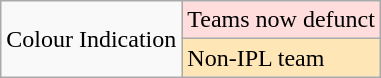<table class=wikitable>
<tr>
<td rowspan="2">Colour Indication</td>
<td style="background: #fdd;">Teams now defunct</td>
</tr>
<tr>
<td style="background:#ffe6b7;">Non-IPL team</td>
</tr>
</table>
